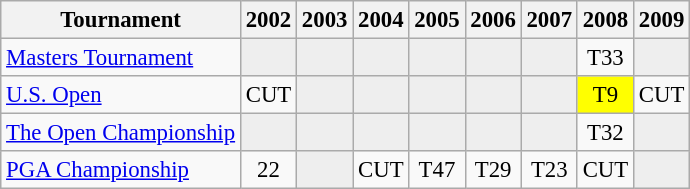<table class="wikitable" style="font-size:95%;text-align:center;">
<tr>
<th>Tournament</th>
<th>2002</th>
<th>2003</th>
<th>2004</th>
<th>2005</th>
<th>2006</th>
<th>2007</th>
<th>2008</th>
<th>2009</th>
</tr>
<tr>
<td align=left><a href='#'>Masters Tournament</a></td>
<td style="background:#eeeeee;"></td>
<td style="background:#eeeeee;"></td>
<td style="background:#eeeeee;"></td>
<td style="background:#eeeeee;"></td>
<td style="background:#eeeeee;"></td>
<td style="background:#eeeeee;"></td>
<td>T33</td>
<td style="background:#eeeeee;"></td>
</tr>
<tr>
<td align=left><a href='#'>U.S. Open</a></td>
<td>CUT</td>
<td style="background:#eeeeee;"></td>
<td style="background:#eeeeee;"></td>
<td style="background:#eeeeee;"></td>
<td style="background:#eeeeee;"></td>
<td style="background:#eeeeee;"></td>
<td style="background:yellow;">T9</td>
<td>CUT</td>
</tr>
<tr>
<td align=left><a href='#'>The Open Championship</a></td>
<td style="background:#eeeeee;"></td>
<td style="background:#eeeeee;"></td>
<td style="background:#eeeeee;"></td>
<td style="background:#eeeeee;"></td>
<td style="background:#eeeeee;"></td>
<td style="background:#eeeeee;"></td>
<td>T32</td>
<td style="background:#eeeeee;"></td>
</tr>
<tr>
<td align=left><a href='#'>PGA Championship</a></td>
<td>22</td>
<td style="background:#eeeeee;"></td>
<td>CUT</td>
<td>T47</td>
<td>T29</td>
<td>T23</td>
<td>CUT</td>
<td style="background:#eeeeee;"></td>
</tr>
</table>
